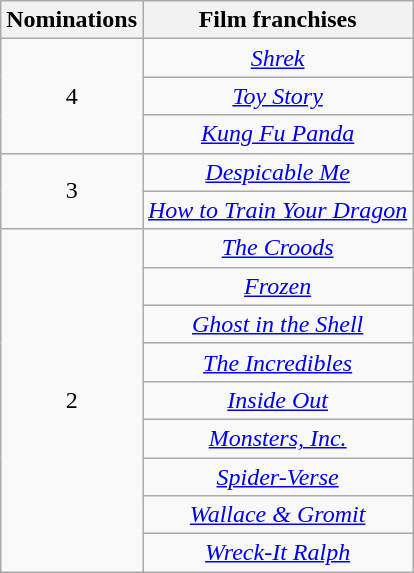<table class="wikitable floatright" rowspan=2 style="text-align: center">
<tr>
<th scope="col" style="width:55px;">Nominations</th>
<th scope="col" style="text-align:center;">Film franchises</th>
</tr>
<tr>
<td rowspan="3" scope=row style="text-align:center">4</td>
<td><a href='#'><em>Shrek</em></a></td>
</tr>
<tr>
<td><a href='#'><em>Toy Story</em></a></td>
</tr>
<tr>
<td><em><a href='#'>Kung Fu Panda</a></em></td>
</tr>
<tr>
<td rowspan="2" scope=row style="text-align:center">3</td>
<td><em><a href='#'>Despicable Me</a></em></td>
</tr>
<tr>
<td><em><a href='#'>How to Train Your Dragon</a></em></td>
</tr>
<tr>
<td rowspan="9" scope=row style="text-align:center">2</td>
<td><a href='#'><em>The Croods</em></a></td>
</tr>
<tr>
<td><a href='#'><em>Frozen</em></a></td>
</tr>
<tr>
<td><em><a href='#'>Ghost in the Shell</a></em></td>
</tr>
<tr>
<td><a href='#'><em>The Incredibles</em></a></td>
</tr>
<tr>
<td><a href='#'><em>Inside Out</em></a></td>
</tr>
<tr>
<td><a href='#'><em>Monsters, Inc.</em></a></td>
</tr>
<tr>
<td><a href='#'><em>Spider-Verse</em></a></td>
</tr>
<tr>
<td><em><a href='#'>Wallace & Gromit</a></em></td>
</tr>
<tr>
<td><a href='#'><em>Wreck-It Ralph</em></a></td>
</tr>
</table>
